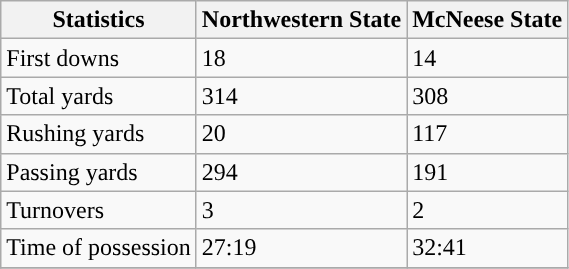<table class="wikitable">
<tr>
<th>Statistics</th>
<th>Northwestern State</th>
<th>McNeese State</th>
</tr>
<tr>
<td>First downs</td>
<td>18</td>
<td>14</td>
</tr>
<tr>
<td>Total yards</td>
<td>314</td>
<td>308</td>
</tr>
<tr>
<td>Rushing yards</td>
<td>20</td>
<td>117</td>
</tr>
<tr>
<td>Passing yards</td>
<td>294</td>
<td>191</td>
</tr>
<tr>
<td>Turnovers</td>
<td>3</td>
<td>2</td>
</tr>
<tr>
<td>Time of possession</td>
<td>27:19</td>
<td>32:41</td>
</tr>
<tr>
</tr>
</table>
